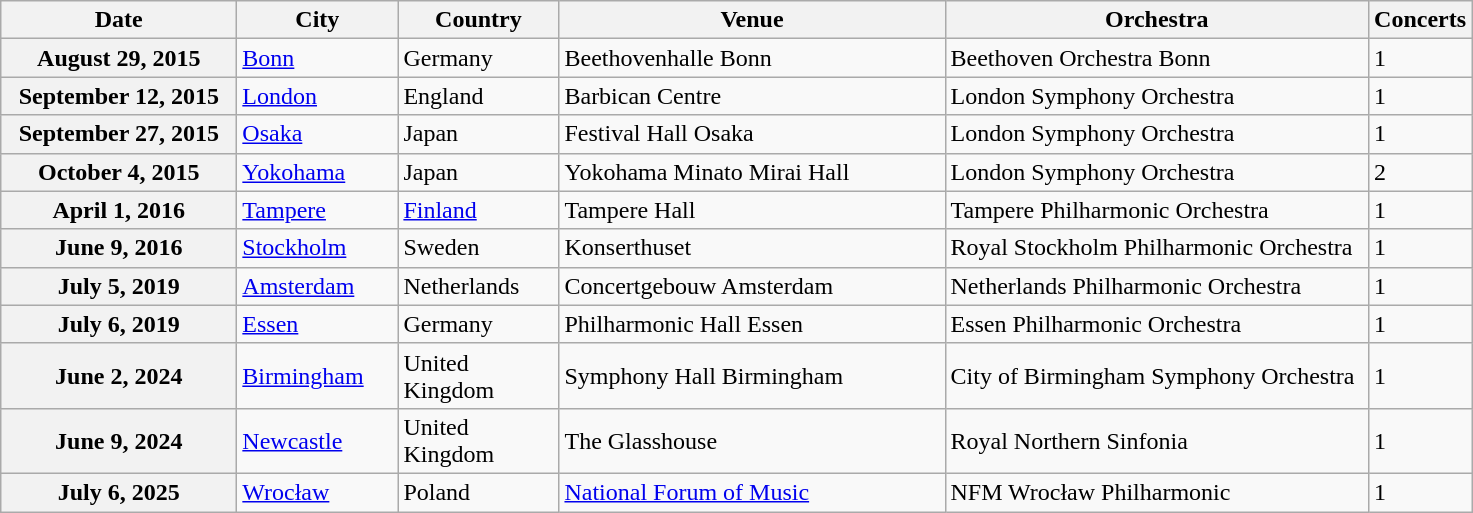<table class="wikitable">
<tr>
<th scope="col" style="width:150px;">Date</th>
<th scope="col" style="width:100px;">City</th>
<th scope="col" style="width:100px;">Country</th>
<th scope="col" style="width:250px;">Venue</th>
<th scope="col" scope="col" style="width:275px;">Orchestra</th>
<th style="width:50px;">Concerts</th>
</tr>
<tr>
<th scope="row">August 29, 2015</th>
<td><a href='#'>Bonn</a></td>
<td>Germany</td>
<td>Beethovenhalle Bonn</td>
<td>Beethoven Orchestra Bonn</td>
<td>1</td>
</tr>
<tr>
<th scope="row">September 12, 2015</th>
<td><a href='#'>London</a></td>
<td>England</td>
<td>Barbican Centre</td>
<td>London Symphony Orchestra</td>
<td>1</td>
</tr>
<tr>
<th scope="row">September 27, 2015</th>
<td><a href='#'>Osaka</a></td>
<td>Japan</td>
<td>Festival Hall Osaka</td>
<td>London Symphony Orchestra</td>
<td>1</td>
</tr>
<tr>
<th scope="row">October 4, 2015</th>
<td><a href='#'>Yokohama</a></td>
<td>Japan</td>
<td>Yokohama Minato Mirai Hall</td>
<td>London Symphony Orchestra</td>
<td>2</td>
</tr>
<tr>
<th scope="row">April 1, 2016</th>
<td><a href='#'>Tampere</a></td>
<td><a href='#'>Finland</a></td>
<td>Tampere Hall</td>
<td>Tampere Philharmonic Orchestra</td>
<td>1</td>
</tr>
<tr>
<th scope="row">June 9, 2016</th>
<td><a href='#'>Stockholm</a></td>
<td>Sweden</td>
<td>Konserthuset</td>
<td>Royal Stockholm Philharmonic Orchestra</td>
<td>1</td>
</tr>
<tr>
<th scope="row">July 5, 2019</th>
<td><a href='#'>Amsterdam</a></td>
<td>Netherlands</td>
<td>Concertgebouw Amsterdam</td>
<td>Netherlands Philharmonic Orchestra</td>
<td>1</td>
</tr>
<tr>
<th scope="row">July 6, 2019</th>
<td><a href='#'>Essen</a></td>
<td>Germany</td>
<td>Philharmonic Hall Essen</td>
<td>Essen Philharmonic Orchestra</td>
<td>1</td>
</tr>
<tr>
<th scope="row">June 2, 2024</th>
<td><a href='#'>Birmingham</a></td>
<td>United Kingdom</td>
<td>Symphony Hall Birmingham</td>
<td>City of Birmingham Symphony Orchestra</td>
<td>1</td>
</tr>
<tr>
<th>June 9, 2024</th>
<td><a href='#'>Newcastle</a></td>
<td>United Kingdom</td>
<td>The Glasshouse</td>
<td>Royal Northern Sinfonia</td>
<td>1</td>
</tr>
<tr>
<th>July 6, 2025</th>
<td><a href='#'>Wrocław</a></td>
<td>Poland</td>
<td><a href='#'>National Forum of Music</a></td>
<td>NFM Wrocław Philharmonic</td>
<td>1</td>
</tr>
</table>
